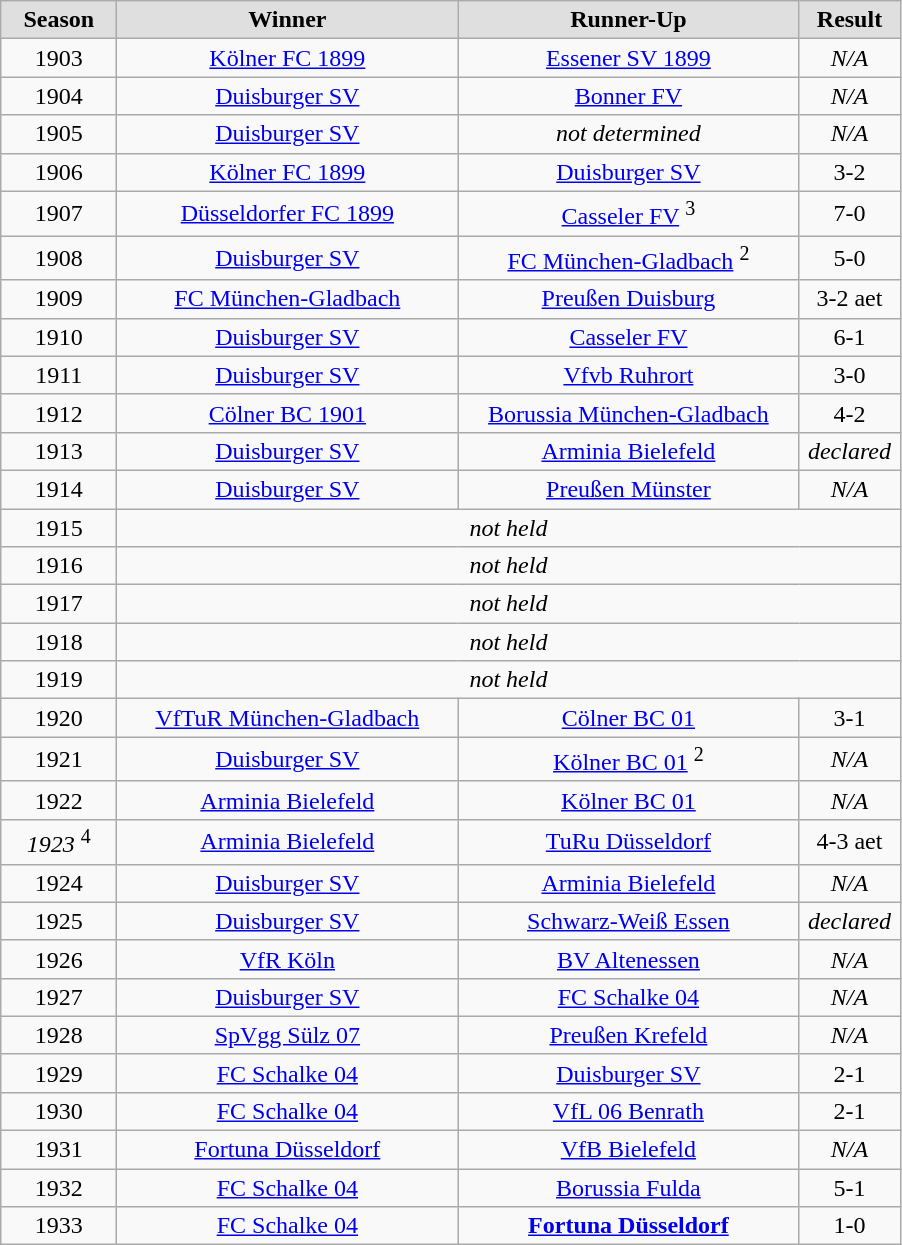<table class="wikitable">
<tr align="center" bgcolor="#dfdfdf">
<td width="70"><strong>Season</strong></td>
<td width="220"><strong>Winner</strong></td>
<td width="220"><strong>Runner-Up</strong></td>
<td width="60"><strong>Result</strong></td>
</tr>
<tr align="center">
<td>1903</td>
<td><a href='#'>Kölner FC 1899</a></td>
<td><a href='#'>Essener SV 1899</a></td>
<td><em>N/A</em></td>
</tr>
<tr align="center">
<td>1904</td>
<td><a href='#'>Duisburger SV</a></td>
<td><a href='#'>Bonner FV</a></td>
<td><em>N/A</em></td>
</tr>
<tr align="center">
<td>1905</td>
<td><a href='#'>Duisburger SV</a></td>
<td><em>not determined</em></td>
<td><em>N/A</em></td>
</tr>
<tr align="center">
<td>1906</td>
<td><a href='#'>Kölner FC 1899</a></td>
<td><a href='#'>Duisburger SV</a></td>
<td>3-2</td>
</tr>
<tr align="center">
<td>1907</td>
<td><a href='#'>Düsseldorfer FC 1899</a></td>
<td><a href='#'>Casseler FV</a> <sup>3</sup></td>
<td>7-0</td>
</tr>
<tr align="center">
<td>1908</td>
<td><a href='#'>Duisburger SV</a></td>
<td><a href='#'>FC München-Gladbach</a> <sup>2</sup></td>
<td>5-0</td>
</tr>
<tr align="center">
<td>1909</td>
<td><a href='#'>FC München-Gladbach</a></td>
<td><a href='#'>Preußen Duisburg</a></td>
<td>3-2 aet</td>
</tr>
<tr align="center">
<td>1910</td>
<td><a href='#'>Duisburger SV</a></td>
<td><a href='#'>Casseler FV</a></td>
<td>6-1</td>
</tr>
<tr align="center">
<td>1911</td>
<td><a href='#'>Duisburger SV</a></td>
<td><a href='#'>Vfvb Ruhrort</a></td>
<td>3-0</td>
</tr>
<tr align="center">
<td>1912</td>
<td><a href='#'>Cölner BC 1901</a></td>
<td><a href='#'>Borussia München-Gladbach</a></td>
<td>4-2</td>
</tr>
<tr align="center">
<td>1913</td>
<td><a href='#'>Duisburger SV</a></td>
<td><a href='#'>Arminia Bielefeld</a></td>
<td><em>declared</em></td>
</tr>
<tr align="center">
<td>1914</td>
<td><a href='#'>Duisburger SV</a></td>
<td><a href='#'>Preußen Münster</a></td>
<td><em>N/A</em></td>
</tr>
<tr align="center">
<td>1915</td>
<td colspan=3><em>not held</em></td>
</tr>
<tr align="center">
<td>1916</td>
<td colspan=3><em>not held</em></td>
</tr>
<tr align="center">
<td>1917</td>
<td colspan=3><em>not held</em></td>
</tr>
<tr align="center">
<td>1918</td>
<td colspan=3><em>not held</em></td>
</tr>
<tr align="center">
<td>1919</td>
<td colspan=3><em>not held</em></td>
</tr>
<tr align="center">
<td>1920</td>
<td><a href='#'>VfTuR München-Gladbach</a></td>
<td><a href='#'>Cölner BC 01</a></td>
<td>3-1</td>
</tr>
<tr align="center">
<td>1921</td>
<td><a href='#'>Duisburger SV</a></td>
<td><a href='#'>Kölner BC 01</a> <sup>2</sup></td>
<td><em>N/A</em></td>
</tr>
<tr align="center">
<td>1922</td>
<td><a href='#'>Arminia Bielefeld</a></td>
<td><a href='#'>Kölner BC 01</a></td>
<td><em>N/A</em></td>
</tr>
<tr align="center">
<td><em>1923</em> <sup>4</sup></td>
<td><a href='#'>Arminia Bielefeld</a></td>
<td><a href='#'>TuRu Düsseldorf</a></td>
<td>4-3 aet</td>
</tr>
<tr align="center">
<td>1924</td>
<td><a href='#'>Duisburger SV</a></td>
<td><a href='#'>Arminia Bielefeld</a></td>
<td><em>N/A</em></td>
</tr>
<tr align="center">
<td>1925</td>
<td><a href='#'>Duisburger SV</a></td>
<td><a href='#'>Schwarz-Weiß Essen</a></td>
<td><em>declared</em></td>
</tr>
<tr align="center">
<td>1926</td>
<td><a href='#'>VfR Köln</a></td>
<td><a href='#'>BV Altenessen</a></td>
<td><em>N/A</em></td>
</tr>
<tr align="center">
<td>1927</td>
<td><a href='#'>Duisburger SV</a></td>
<td><a href='#'>FC Schalke 04</a></td>
<td><em>N/A</em></td>
</tr>
<tr align="center">
<td>1928</td>
<td><a href='#'>SpVgg Sülz 07</a></td>
<td><a href='#'>Preußen Krefeld</a></td>
<td><em>N/A</em></td>
</tr>
<tr align="center">
<td>1929</td>
<td><a href='#'>FC Schalke 04</a></td>
<td><a href='#'>Duisburger SV</a></td>
<td>2-1</td>
</tr>
<tr align="center">
<td>1930</td>
<td><a href='#'>FC Schalke 04</a></td>
<td><a href='#'>VfL 06 Benrath</a></td>
<td>2-1</td>
</tr>
<tr align="center">
<td>1931</td>
<td><a href='#'>Fortuna Düsseldorf</a></td>
<td><a href='#'>VfB Bielefeld</a></td>
<td><em>N/A</em></td>
</tr>
<tr align="center">
<td>1932</td>
<td><a href='#'>FC Schalke 04</a></td>
<td><a href='#'>Borussia Fulda</a></td>
<td>5-1</td>
</tr>
<tr align="center">
<td>1933</td>
<td><a href='#'>FC Schalke 04</a></td>
<td><strong><a href='#'>Fortuna Düsseldorf</a></strong></td>
<td>1-0</td>
</tr>
</table>
